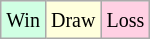<table class="wikitable">
<tr>
<td style="background-color: #d0ffe3;"><small>Win</small></td>
<td style="background-color: #ffffdd;"><small>Draw</small></td>
<td style="background-color: #ffd0e3;"><small>Loss</small></td>
</tr>
</table>
